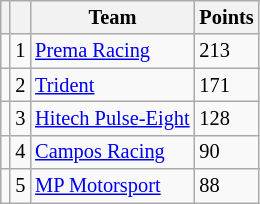<table class="wikitable" style="font-size: 85%;">
<tr>
<th></th>
<th></th>
<th>Team</th>
<th>Points</th>
</tr>
<tr>
<td align="left"></td>
<td align="center">1</td>
<td> <a href='#'>Prema Racing</a></td>
<td>213</td>
</tr>
<tr>
<td align="left"></td>
<td align="center">2</td>
<td> <a href='#'>Trident</a></td>
<td>171</td>
</tr>
<tr>
<td align="left"></td>
<td align="center">3</td>
<td> <a href='#'>Hitech Pulse-Eight</a></td>
<td>128</td>
</tr>
<tr>
<td align="left"></td>
<td align="center">4</td>
<td> <a href='#'>Campos Racing</a></td>
<td>90</td>
</tr>
<tr>
<td align="left"></td>
<td align="center">5</td>
<td> <a href='#'>MP Motorsport</a></td>
<td>88</td>
</tr>
</table>
